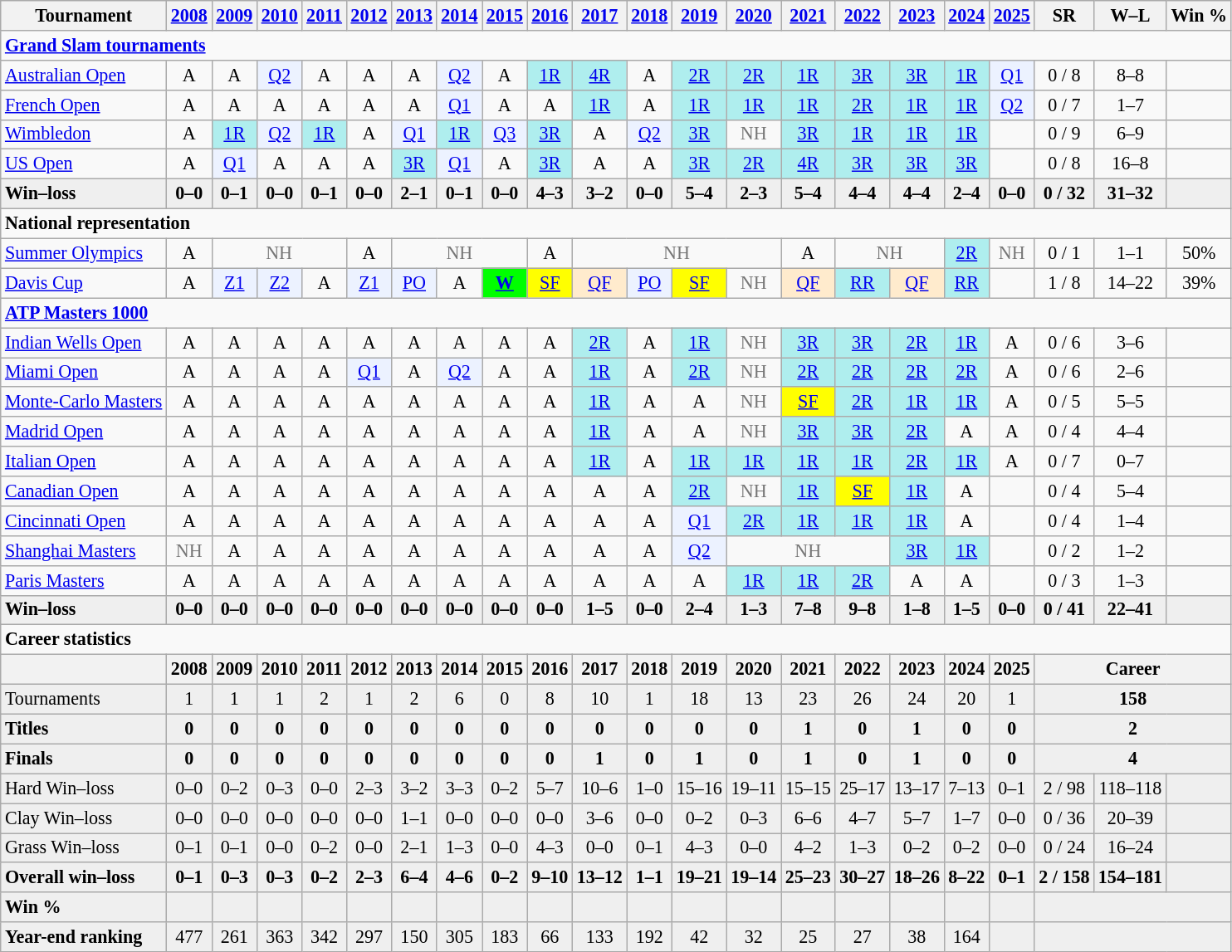<table class="wikitable nowrap" style=text-align:center;font-size:92%>
<tr>
<th>Tournament</th>
<th><a href='#'>2008</a></th>
<th><a href='#'>2009</a></th>
<th><a href='#'>2010</a></th>
<th><a href='#'>2011</a></th>
<th><a href='#'>2012</a></th>
<th><a href='#'>2013</a></th>
<th><a href='#'>2014</a></th>
<th><a href='#'>2015</a></th>
<th><a href='#'>2016</a></th>
<th><a href='#'>2017</a></th>
<th><a href='#'>2018</a></th>
<th><a href='#'>2019</a></th>
<th><a href='#'>2020</a></th>
<th><a href='#'>2021</a></th>
<th><a href='#'>2022</a></th>
<th><a href='#'>2023</a></th>
<th><a href='#'>2024</a></th>
<th><a href='#'>2025</a></th>
<th>SR</th>
<th>W–L</th>
<th>Win %</th>
</tr>
<tr>
<td colspan="22" style="text-align:left;"><strong><a href='#'>Grand Slam tournaments</a></strong></td>
</tr>
<tr>
<td align=left><a href='#'>Australian Open</a></td>
<td>A</td>
<td>A</td>
<td style=background:#ecf2ff><a href='#'>Q2</a></td>
<td>A</td>
<td>A</td>
<td>A</td>
<td style=background:#ecf2ff><a href='#'>Q2</a></td>
<td>A</td>
<td style=background:#afeeee><a href='#'>1R</a></td>
<td style=background:#afeeee><a href='#'>4R</a></td>
<td>A</td>
<td style=background:#afeeee><a href='#'>2R</a></td>
<td style=background:#afeeee><a href='#'>2R</a></td>
<td style=background:#afeeee><a href='#'>1R</a></td>
<td style=background:#afeeee><a href='#'>3R</a></td>
<td style=background:#afeeee><a href='#'>3R</a></td>
<td style=background:#afeeee><a href='#'>1R</a></td>
<td style=background:#ecf2ff><a href='#'>Q1</a></td>
<td>0 / 8</td>
<td>8–8</td>
<td></td>
</tr>
<tr>
<td align=left><a href='#'>French Open</a></td>
<td>A</td>
<td>A</td>
<td>A</td>
<td>A</td>
<td>A</td>
<td>A</td>
<td style=background:#ecf2ff><a href='#'>Q1</a></td>
<td>A</td>
<td>A</td>
<td style=background:#afeeee><a href='#'>1R</a></td>
<td>A</td>
<td style=background:#afeeee><a href='#'>1R</a></td>
<td style=background:#afeeee><a href='#'>1R</a></td>
<td style=background:#afeeee><a href='#'>1R</a></td>
<td style=background:#afeeee><a href='#'>2R</a></td>
<td style=background:#afeeee><a href='#'>1R</a></td>
<td style=background:#afeeee><a href='#'>1R</a></td>
<td style=background:#ecf2ff><a href='#'>Q2</a></td>
<td>0 / 7</td>
<td>1–7</td>
<td></td>
</tr>
<tr>
<td align=left><a href='#'>Wimbledon</a></td>
<td>A</td>
<td style=background:#afeeee><a href='#'>1R</a></td>
<td style=background:#ecf2ff><a href='#'>Q2</a></td>
<td style=background:#afeeee><a href='#'>1R</a></td>
<td>A</td>
<td style=background:#ecf2ff><a href='#'>Q1</a></td>
<td style=background:#afeeee><a href='#'>1R</a></td>
<td style=background:#ecf2ff><a href='#'>Q3</a></td>
<td style=background:#afeeee><a href='#'>3R</a></td>
<td>A</td>
<td style=background:#ecf2ff><a href='#'>Q2</a></td>
<td style=background:#afeeee><a href='#'>3R</a></td>
<td style=color:#767676>NH</td>
<td style=background:#afeeee><a href='#'>3R</a></td>
<td style=background:#afeeee><a href='#'>1R</a></td>
<td style=background:#afeeee><a href='#'>1R</a></td>
<td style=background:#afeeee><a href='#'>1R</a></td>
<td></td>
<td>0 / 9</td>
<td>6–9</td>
<td></td>
</tr>
<tr>
<td align=left><a href='#'>US Open</a></td>
<td>A</td>
<td style=background:#ecf2ff><a href='#'>Q1</a></td>
<td>A</td>
<td>A</td>
<td>A</td>
<td style=background:#afeeee><a href='#'>3R</a></td>
<td style=background:#ecf2ff><a href='#'>Q1</a></td>
<td>A</td>
<td style=background:#afeeee><a href='#'>3R</a></td>
<td>A</td>
<td>A</td>
<td style=background:#afeeee><a href='#'>3R</a></td>
<td style=background:#afeeee><a href='#'>2R</a></td>
<td style=background:#afeeee><a href='#'>4R</a></td>
<td style=background:#afeeee><a href='#'>3R</a></td>
<td style=background:#afeeee><a href='#'>3R</a></td>
<td style=background:#afeeee><a href='#'>3R</a></td>
<td></td>
<td>0 / 8</td>
<td>16–8</td>
<td></td>
</tr>
<tr style=font-weight:bold;background:#efefef>
<td style=text-align:left>Win–loss</td>
<td>0–0</td>
<td>0–1</td>
<td>0–0</td>
<td>0–1</td>
<td>0–0</td>
<td>2–1</td>
<td>0–1</td>
<td>0–0</td>
<td>4–3</td>
<td>3–2</td>
<td>0–0</td>
<td>5–4</td>
<td>2–3</td>
<td>5–4</td>
<td>4–4</td>
<td>4–4</td>
<td>2–4</td>
<td>0–0</td>
<td>0 / 32</td>
<td>31–32</td>
<td></td>
</tr>
<tr>
<td colspan="22" style="text-align:left;"><strong>National representation</strong></td>
</tr>
<tr>
<td align=left><a href='#'>Summer Olympics</a></td>
<td>A</td>
<td colspan=3 style=color:#767676>NH</td>
<td>A</td>
<td colspan=3 style=color:#767676>NH</td>
<td>A</td>
<td colspan=4 style=color:#767676>NH</td>
<td>A</td>
<td colspan=2 style=color:#767676>NH</td>
<td style=background:#afeeee><a href='#'>2R</a></td>
<td style=color:#767676>NH</td>
<td>0 / 1</td>
<td>1–1</td>
<td>50%</td>
</tr>
<tr>
<td align=left><a href='#'>Davis Cup</a></td>
<td>A</td>
<td bgcolor=ecf2ff><a href='#'>Z1</a></td>
<td bgcolor=ecf2ff><a href='#'>Z2</a></td>
<td>A</td>
<td bgcolor=ecf2ff><a href='#'>Z1</a></td>
<td bgcolor=ecf2ff><a href='#'>PO</a></td>
<td>A</td>
<td bgcolor=lime><a href='#'><strong>W</strong></a></td>
<td bgcolor=yellow><a href='#'>SF</a></td>
<td bgcolor=ffebcd><a href='#'>QF</a></td>
<td bgcolor=ecf2ff><a href='#'>PO</a></td>
<td bgcolor=yellow><a href='#'>SF</a></td>
<td style=color:#767676>NH</td>
<td bgcolor=ffebcd><a href='#'>QF</a></td>
<td bgcolor=afeeee><a href='#'>RR</a></td>
<td bgcolor=ffebcd><a href='#'>QF</a></td>
<td bgcolor=afeeee><a href='#'>RR</a></td>
<td></td>
<td>1 / 8</td>
<td>14–22</td>
<td>39%</td>
</tr>
<tr>
<td colspan="22" style="text-align:left;"><strong><a href='#'>ATP Masters 1000</a></strong></td>
</tr>
<tr>
<td align=left><a href='#'>Indian Wells Open</a></td>
<td>A</td>
<td>A</td>
<td>A</td>
<td>A</td>
<td>A</td>
<td>A</td>
<td>A</td>
<td>A</td>
<td>A</td>
<td style=background:#afeeee><a href='#'>2R</a></td>
<td>A</td>
<td style=background:#afeeee><a href='#'>1R</a></td>
<td style="color:#767676">NH</td>
<td style=background:#afeeee><a href='#'>3R</a></td>
<td style=background:#afeeee><a href='#'>3R</a></td>
<td style=background:#afeeee><a href='#'>2R</a></td>
<td style=background:#afeeee><a href='#'>1R</a></td>
<td>A</td>
<td>0 / 6</td>
<td>3–6</td>
<td></td>
</tr>
<tr>
<td align=left><a href='#'>Miami Open</a></td>
<td>A</td>
<td>A</td>
<td>A</td>
<td>A</td>
<td style=background:#ecf2ff><a href='#'>Q1</a></td>
<td>A</td>
<td style=background:#ecf2ff><a href='#'>Q2</a></td>
<td>A</td>
<td>A</td>
<td style=background:#afeeee><a href='#'>1R</a></td>
<td>A</td>
<td style=background:#afeeee><a href='#'>2R</a></td>
<td style="color:#767676">NH</td>
<td style=background:#afeeee><a href='#'>2R</a></td>
<td style=background:#afeeee><a href='#'>2R</a></td>
<td style=background:#afeeee><a href='#'>2R</a></td>
<td style=background:#afeeee><a href='#'>2R</a></td>
<td>A</td>
<td>0 / 6</td>
<td>2–6</td>
<td></td>
</tr>
<tr>
<td align=left><a href='#'>Monte-Carlo Masters</a></td>
<td>A</td>
<td>A</td>
<td>A</td>
<td>A</td>
<td>A</td>
<td>A</td>
<td>A</td>
<td>A</td>
<td>A</td>
<td style=background:#afeeee><a href='#'>1R</a></td>
<td>A</td>
<td>A</td>
<td style="color:#767676">NH</td>
<td style=background:yellow><a href='#'>SF</a></td>
<td style=background:#afeeee><a href='#'>2R</a></td>
<td style=background:#afeeee><a href='#'>1R</a></td>
<td style=background:#afeeee><a href='#'>1R</a></td>
<td>A</td>
<td>0 / 5</td>
<td>5–5</td>
<td></td>
</tr>
<tr>
<td align=left><a href='#'>Madrid Open</a></td>
<td>A</td>
<td>A</td>
<td>A</td>
<td>A</td>
<td>A</td>
<td>A</td>
<td>A</td>
<td>A</td>
<td>A</td>
<td style=background:#afeeee><a href='#'>1R</a></td>
<td>A</td>
<td>A</td>
<td style="color:#767676">NH</td>
<td style=background:#afeeee><a href='#'>3R</a></td>
<td style=background:#afeeee><a href='#'>3R</a></td>
<td style=background:#afeeee><a href='#'>2R</a></td>
<td>A</td>
<td>A</td>
<td>0 / 4</td>
<td>4–4</td>
<td></td>
</tr>
<tr>
<td align=left><a href='#'>Italian Open</a></td>
<td>A</td>
<td>A</td>
<td>A</td>
<td>A</td>
<td>A</td>
<td>A</td>
<td>A</td>
<td>A</td>
<td>A</td>
<td style=background:#afeeee><a href='#'>1R</a></td>
<td>A</td>
<td style=background:#afeeee><a href='#'>1R</a></td>
<td style=background:#afeeee><a href='#'>1R</a></td>
<td style=background:#afeeee><a href='#'>1R</a></td>
<td style=background:#afeeee><a href='#'>1R</a></td>
<td style=background:#afeeee><a href='#'>2R</a></td>
<td style=background:#afeeee><a href='#'>1R</a></td>
<td>A</td>
<td>0 / 7</td>
<td>0–7</td>
<td></td>
</tr>
<tr>
<td align=left><a href='#'>Canadian Open</a></td>
<td>A</td>
<td>A</td>
<td>A</td>
<td>A</td>
<td>A</td>
<td>A</td>
<td>A</td>
<td>A</td>
<td>A</td>
<td>A</td>
<td>A</td>
<td style=background:#afeeee><a href='#'>2R</a></td>
<td style=color:#767676>NH</td>
<td style=background:#afeeee><a href='#'>1R</a></td>
<td style=background:yellow><a href='#'>SF</a></td>
<td style=background:#afeeee><a href='#'>1R</a></td>
<td>A</td>
<td></td>
<td>0 / 4</td>
<td>5–4</td>
<td></td>
</tr>
<tr>
<td align=left><a href='#'>Cincinnati Open</a></td>
<td>A</td>
<td>A</td>
<td>A</td>
<td>A</td>
<td>A</td>
<td>A</td>
<td>A</td>
<td>A</td>
<td>A</td>
<td>A</td>
<td>A</td>
<td style=background:#ecf2ff><a href='#'>Q1</a></td>
<td style=background:#afeeee><a href='#'>2R</a></td>
<td style=background:#afeeee><a href='#'>1R</a></td>
<td style=background:#afeeee><a href='#'>1R</a></td>
<td style=background:#afeeee><a href='#'>1R</a></td>
<td>A</td>
<td></td>
<td>0 / 4</td>
<td>1–4</td>
<td></td>
</tr>
<tr>
<td align=left><a href='#'>Shanghai Masters</a></td>
<td style=color:#767676>NH</td>
<td>A</td>
<td>A</td>
<td>A</td>
<td>A</td>
<td>A</td>
<td>A</td>
<td>A</td>
<td>A</td>
<td>A</td>
<td>A</td>
<td style=background:#ecf2ff><a href='#'>Q2</a></td>
<td colspan="3" style="color:#767676">NH</td>
<td style=background:#afeeee><a href='#'>3R</a></td>
<td style=background:#afeeee><a href='#'>1R</a></td>
<td></td>
<td>0 / 2</td>
<td>1–2</td>
<td></td>
</tr>
<tr>
<td align=left><a href='#'>Paris Masters</a></td>
<td>A</td>
<td>A</td>
<td>A</td>
<td>A</td>
<td>A</td>
<td>A</td>
<td>A</td>
<td>A</td>
<td>A</td>
<td>A</td>
<td>A</td>
<td>A</td>
<td style=background:#afeeee><a href='#'>1R</a></td>
<td style=background:#afeeee><a href='#'>1R</a></td>
<td style=background:#afeeee><a href='#'>2R</a></td>
<td>A</td>
<td>A</td>
<td></td>
<td>0 / 3</td>
<td>1–3</td>
<td></td>
</tr>
<tr style=font-weight:bold;background:#efefef>
<td style=text-align:left>Win–loss</td>
<td>0–0</td>
<td>0–0</td>
<td>0–0</td>
<td>0–0</td>
<td>0–0</td>
<td>0–0</td>
<td>0–0</td>
<td>0–0</td>
<td>0–0</td>
<td>1–5</td>
<td>0–0</td>
<td>2–4</td>
<td>1–3</td>
<td>7–8</td>
<td>9–8</td>
<td>1–8</td>
<td>1–5</td>
<td>0–0</td>
<td>0 / 41</td>
<td>22–41</td>
<td></td>
</tr>
<tr>
<td colspan="22" style="text-align:left;"><strong>Career statistics</strong></td>
</tr>
<tr>
<th></th>
<th>2008</th>
<th>2009</th>
<th>2010</th>
<th>2011</th>
<th>2012</th>
<th>2013</th>
<th>2014</th>
<th>2015</th>
<th>2016</th>
<th>2017</th>
<th>2018</th>
<th>2019</th>
<th>2020</th>
<th>2021</th>
<th>2022</th>
<th>2023</th>
<th>2024</th>
<th>2025</th>
<th colspan="3">Career</th>
</tr>
<tr style="background:#efefef;">
<td align=left>Tournaments</td>
<td>1</td>
<td>1</td>
<td>1</td>
<td>2</td>
<td>1</td>
<td>2</td>
<td>6</td>
<td>0</td>
<td>8</td>
<td>10</td>
<td>1</td>
<td>18</td>
<td>13</td>
<td>23</td>
<td>26</td>
<td>24</td>
<td>20</td>
<td>1</td>
<td colspan="3"><strong>158</strong></td>
</tr>
<tr style=font-weight:bold;background:#efefef>
<td style=text-align:left>Titles</td>
<td>0</td>
<td>0</td>
<td>0</td>
<td>0</td>
<td>0</td>
<td>0</td>
<td>0</td>
<td>0</td>
<td>0</td>
<td>0</td>
<td>0</td>
<td>0</td>
<td>0</td>
<td>1</td>
<td>0</td>
<td>1</td>
<td>0</td>
<td>0</td>
<td colspan="3">2</td>
</tr>
<tr style=font-weight:bold;background:#efefef>
<td style=text-align:left>Finals</td>
<td>0</td>
<td>0</td>
<td>0</td>
<td>0</td>
<td>0</td>
<td>0</td>
<td>0</td>
<td>0</td>
<td>0</td>
<td>1</td>
<td>0</td>
<td>1</td>
<td>0</td>
<td>1</td>
<td>0</td>
<td>1</td>
<td>0</td>
<td>0</td>
<td colspan="3">4</td>
</tr>
<tr style="background:#efefef;">
<td style=text-align:left>Hard Win–loss</td>
<td>0–0</td>
<td>0–2</td>
<td>0–3</td>
<td>0–0</td>
<td>2–3</td>
<td>3–2</td>
<td>3–3</td>
<td>0–2</td>
<td>5–7</td>
<td>10–6</td>
<td>1–0</td>
<td>15–16</td>
<td>19–11</td>
<td>15–15</td>
<td>25–17</td>
<td>13–17</td>
<td>7–13</td>
<td>0–1</td>
<td>2 / 98</td>
<td>118–118</td>
<td></td>
</tr>
<tr style="background:#efefef;">
<td style=text-align:left>Clay Win–loss</td>
<td>0–0</td>
<td>0–0</td>
<td>0–0</td>
<td>0–0</td>
<td>0–0</td>
<td>1–1</td>
<td>0–0</td>
<td>0–0</td>
<td>0–0</td>
<td>3–6</td>
<td>0–0</td>
<td>0–2</td>
<td>0–3</td>
<td>6–6</td>
<td>4–7</td>
<td>5–7</td>
<td>1–7</td>
<td>0–0</td>
<td>0 / 36</td>
<td>20–39</td>
<td></td>
</tr>
<tr style="background:#efefef;">
<td style=text-align:left>Grass Win–loss</td>
<td>0–1</td>
<td>0–1</td>
<td>0–0</td>
<td>0–2</td>
<td>0–0</td>
<td>2–1</td>
<td>1–3</td>
<td>0–0</td>
<td>4–3</td>
<td>0–0</td>
<td>0–1</td>
<td>4–3</td>
<td>0–0</td>
<td>4–2</td>
<td>1–3</td>
<td>0–2</td>
<td>0–2</td>
<td>0–0</td>
<td>0 / 24</td>
<td>16–24</td>
<td></td>
</tr>
<tr style=font-weight:bold;background:#efefef>
<td style=text-align:left>Overall win–loss</td>
<td>0–1</td>
<td>0–3</td>
<td>0–3</td>
<td>0–2</td>
<td>2–3</td>
<td>6–4</td>
<td>4–6</td>
<td>0–2</td>
<td>9–10</td>
<td>13–12</td>
<td>1–1</td>
<td>19–21</td>
<td>19–14</td>
<td>25–23</td>
<td>30–27</td>
<td>18–26</td>
<td>8–22</td>
<td>0–1</td>
<td>2 / 158</td>
<td>154–181</td>
<td></td>
</tr>
<tr style="font-weight:bold;background:#efefef;">
<td style=text-align:left>Win %</td>
<td></td>
<td></td>
<td></td>
<td></td>
<td></td>
<td></td>
<td></td>
<td></td>
<td></td>
<td></td>
<td></td>
<td></td>
<td></td>
<td></td>
<td></td>
<td></td>
<td></td>
<td></td>
<td colspan="3"></td>
</tr>
<tr style="background:#efefef;">
<td align=left><strong>Year-end ranking</strong></td>
<td>477</td>
<td>261</td>
<td>363</td>
<td>342</td>
<td>297</td>
<td>150</td>
<td>305</td>
<td>183</td>
<td>66</td>
<td>133</td>
<td>192</td>
<td>42</td>
<td>32</td>
<td>25</td>
<td>27</td>
<td>38</td>
<td>164</td>
<td></td>
<td colspan="3"></td>
</tr>
</table>
